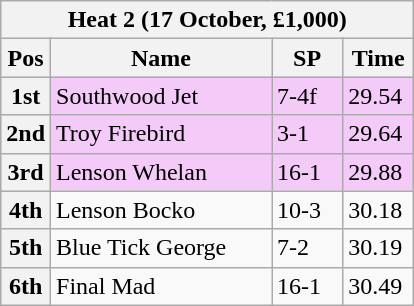<table class="wikitable">
<tr>
<th colspan="6">Heat 2 (17 October, £1,000)</th>
</tr>
<tr>
<th width=20>Pos</th>
<th width=140>Name</th>
<th width=40>SP</th>
<th width=40>Time</th>
</tr>
<tr style="background: #f4caf9;">
<th>1st</th>
<td>Southwood Jet</td>
<td>7-4f</td>
<td>29.54</td>
</tr>
<tr style="background: #f4caf9;">
<th>2nd</th>
<td>Troy Firebird</td>
<td>3-1</td>
<td>29.64</td>
</tr>
<tr style="background: #f4caf9;">
<th>3rd</th>
<td>Lenson Whelan</td>
<td>16-1</td>
<td>29.88</td>
</tr>
<tr>
<th>4th</th>
<td>Lenson Bocko</td>
<td>10-3</td>
<td>30.18</td>
</tr>
<tr>
<th>5th</th>
<td>Blue Tick George</td>
<td>7-2</td>
<td>30.19</td>
</tr>
<tr>
<th>6th</th>
<td>Final Mad</td>
<td>16-1</td>
<td>30.49</td>
</tr>
</table>
